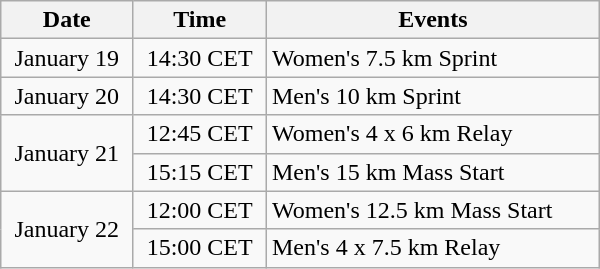<table class="wikitable" style="text-align: center" width="400">
<tr>
<th>Date</th>
<th>Time</th>
<th>Events</th>
</tr>
<tr>
<td>January 19</td>
<td>14:30 CET</td>
<td style="text-align: left">Women's 7.5 km Sprint</td>
</tr>
<tr>
<td>January 20</td>
<td>14:30 CET</td>
<td style="text-align: left">Men's 10 km Sprint</td>
</tr>
<tr>
<td rowspan="2">January 21</td>
<td>12:45 CET</td>
<td style="text-align: left">Women's 4 x 6 km Relay</td>
</tr>
<tr>
<td>15:15 CET</td>
<td style="text-align: left">Men's 15 km Mass Start</td>
</tr>
<tr>
<td rowspan="2">January 22</td>
<td>12:00 CET</td>
<td style="text-align: left">Women's 12.5 km Mass Start</td>
</tr>
<tr>
<td>15:00 CET</td>
<td style="text-align: left">Men's 4 x 7.5 km Relay</td>
</tr>
</table>
